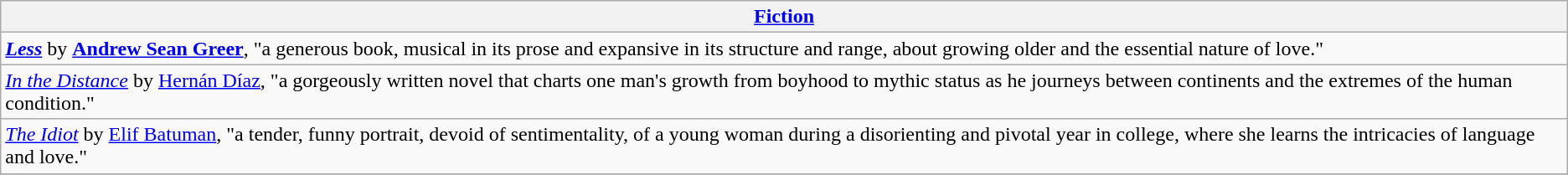<table class="wikitable" style="float:left; float:none;">
<tr>
<th><a href='#'>Fiction</a></th>
</tr>
<tr>
<td><strong><em><a href='#'>Less</a></em></strong> by <strong><a href='#'>Andrew Sean Greer</a></strong>, "a generous book, musical in its prose and expansive in its structure and range, about growing older and the essential nature of love."</td>
</tr>
<tr>
<td><em><a href='#'>In the Distance</a></em> by <a href='#'>Hernán Díaz</a>, "a gorgeously written novel that charts one man's growth from boyhood to mythic status as he journeys between continents and the extremes of the human condition."</td>
</tr>
<tr>
<td><em><a href='#'>The Idiot</a></em> by <a href='#'>Elif Batuman</a>, "a tender, funny portrait, devoid of sentimentality, of a young woman during a disorienting and pivotal year in college, where she learns the intricacies of language and love."</td>
</tr>
<tr>
</tr>
</table>
